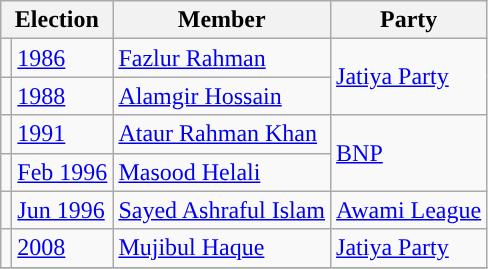<table class="wikitable">
<tr>
<th colspan="2">Election</th>
<th>Member</th>
<th>Party</th>
</tr>
<tr>
<td style="background-color:"></td>
<td><a href='#'>1986</a></td>
<td><a href='#'>Fazlur Rahman</a></td>
<td rowspan="2"><a href='#'>Jatiya Party</a></td>
</tr>
<tr>
<td style="background-color:"></td>
<td><a href='#'>1988</a></td>
<td><a href='#'>Alamgir Hossain</a></td>
</tr>
<tr>
<td style="background-color:"></td>
<td><a href='#'>1991</a></td>
<td><a href='#'>Ataur Rahman Khan</a></td>
<td rowspan="2"><a href='#'>BNP</a></td>
</tr>
<tr>
<td style="background-color:"></td>
<td><a href='#'>Feb 1996</a></td>
<td><a href='#'>Masood Helali</a></td>
</tr>
<tr>
<td style="background-color:"></td>
<td><a href='#'>Jun 1996</a></td>
<td><a href='#'>Sayed Ashraful Islam</a></td>
<td><a href='#'>Awami League</a></td>
</tr>
<tr>
<td style="background-color:"></td>
<td><a href='#'>2008</a></td>
<td><a href='#'>Mujibul Haque</a></td>
<td><a href='#'>Jatiya Party</a></td>
</tr>
<tr>
</tr>
</table>
